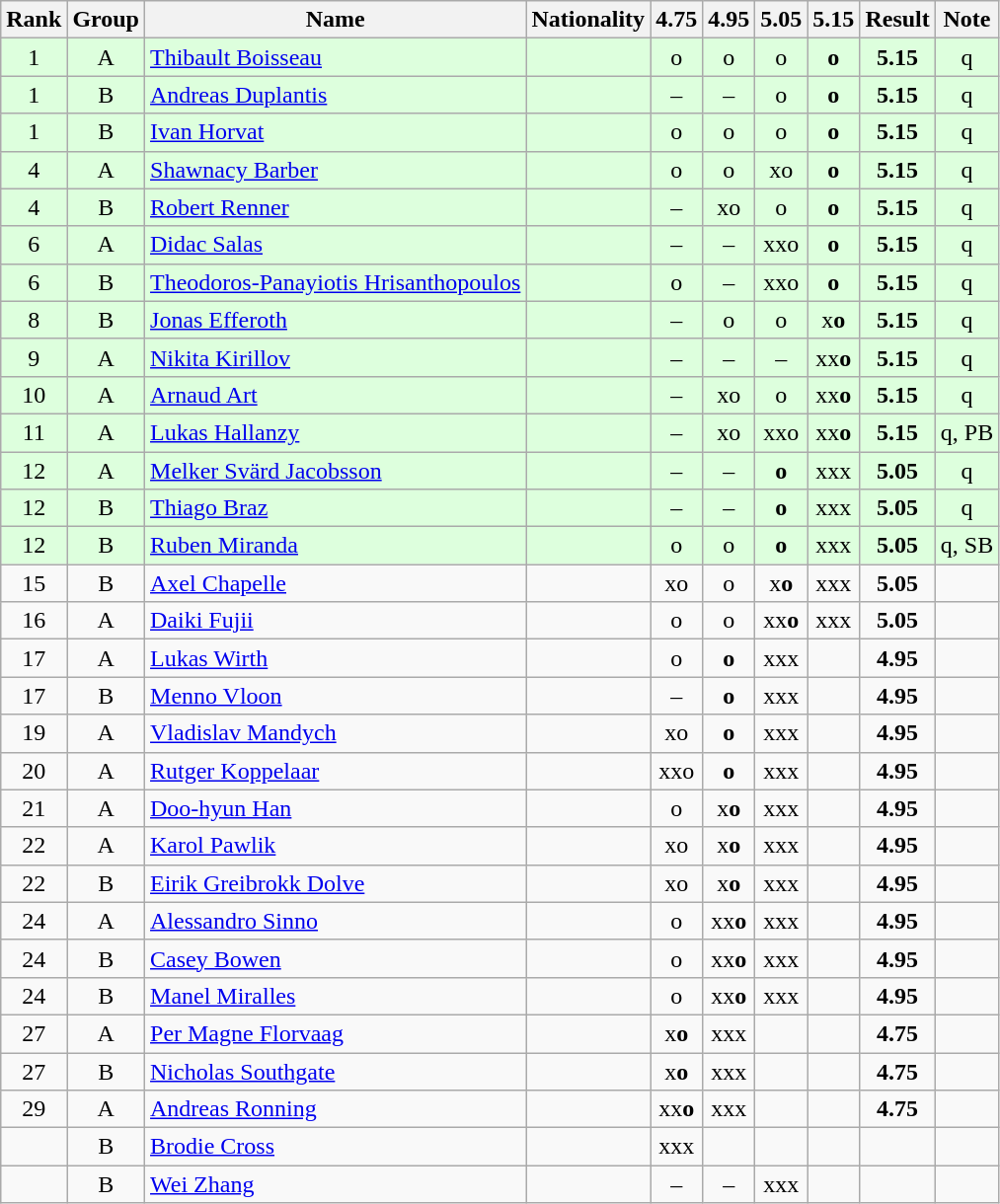<table class="wikitable sortable" style="text-align:center">
<tr>
<th>Rank</th>
<th>Group</th>
<th>Name</th>
<th>Nationality</th>
<th>4.75</th>
<th>4.95</th>
<th>5.05</th>
<th>5.15</th>
<th>Result</th>
<th>Note</th>
</tr>
<tr bgcolor=ddffdd>
<td>1</td>
<td>A</td>
<td align=left><a href='#'>Thibault Boisseau</a></td>
<td align=left></td>
<td>o</td>
<td>o</td>
<td>o</td>
<td><strong>o</strong></td>
<td><strong>5.15</strong></td>
<td>q</td>
</tr>
<tr bgcolor=ddffdd>
<td>1</td>
<td>B</td>
<td align=left><a href='#'>Andreas Duplantis</a></td>
<td align=left></td>
<td>–</td>
<td>–</td>
<td>o</td>
<td><strong>o</strong></td>
<td><strong>5.15</strong></td>
<td>q</td>
</tr>
<tr bgcolor=ddffdd>
<td>1</td>
<td>B</td>
<td align=left><a href='#'>Ivan Horvat</a></td>
<td align=left></td>
<td>o</td>
<td>o</td>
<td>o</td>
<td><strong>o</strong></td>
<td><strong>5.15</strong></td>
<td>q</td>
</tr>
<tr bgcolor=ddffdd>
<td>4</td>
<td>A</td>
<td align=left><a href='#'>Shawnacy Barber</a></td>
<td align=left></td>
<td>o</td>
<td>o</td>
<td>xo</td>
<td><strong>o</strong></td>
<td><strong>5.15</strong></td>
<td>q</td>
</tr>
<tr bgcolor=ddffdd>
<td>4</td>
<td>B</td>
<td align=left><a href='#'>Robert Renner</a></td>
<td align=left></td>
<td>–</td>
<td>xo</td>
<td>o</td>
<td><strong>o</strong></td>
<td><strong>5.15</strong></td>
<td>q</td>
</tr>
<tr bgcolor=ddffdd>
<td>6</td>
<td>A</td>
<td align=left><a href='#'>Didac Salas</a></td>
<td align=left></td>
<td>–</td>
<td>–</td>
<td>xxo</td>
<td><strong>o</strong></td>
<td><strong>5.15</strong></td>
<td>q</td>
</tr>
<tr bgcolor=ddffdd>
<td>6</td>
<td>B</td>
<td align=left><a href='#'>Theodoros-Panayiotis Hrisanthopoulos</a></td>
<td align=left></td>
<td>o</td>
<td>–</td>
<td>xxo</td>
<td><strong>o</strong></td>
<td><strong>5.15</strong></td>
<td>q</td>
</tr>
<tr bgcolor=ddffdd>
<td>8</td>
<td>B</td>
<td align=left><a href='#'>Jonas Efferoth</a></td>
<td align=left></td>
<td>–</td>
<td>o</td>
<td>o</td>
<td>x<strong>o</strong></td>
<td><strong>5.15</strong></td>
<td>q</td>
</tr>
<tr bgcolor=ddffdd>
<td>9</td>
<td>A</td>
<td align=left><a href='#'>Nikita Kirillov</a></td>
<td align=left></td>
<td>–</td>
<td>–</td>
<td>–</td>
<td>xx<strong>o</strong></td>
<td><strong>5.15</strong></td>
<td>q</td>
</tr>
<tr bgcolor=ddffdd>
<td>10</td>
<td>A</td>
<td align=left><a href='#'>Arnaud Art</a></td>
<td align=left></td>
<td>–</td>
<td>xo</td>
<td>o</td>
<td>xx<strong>o</strong></td>
<td><strong>5.15</strong></td>
<td>q</td>
</tr>
<tr bgcolor=ddffdd>
<td>11</td>
<td>A</td>
<td align=left><a href='#'>Lukas Hallanzy</a></td>
<td align=left></td>
<td>–</td>
<td>xo</td>
<td>xxo</td>
<td>xx<strong>o</strong></td>
<td><strong>5.15</strong></td>
<td>q, PB</td>
</tr>
<tr bgcolor=ddffdd>
<td>12</td>
<td>A</td>
<td align=left><a href='#'>Melker Svärd Jacobsson</a></td>
<td align=left></td>
<td>–</td>
<td>–</td>
<td><strong>o</strong></td>
<td>xxx</td>
<td><strong>5.05</strong></td>
<td>q</td>
</tr>
<tr bgcolor=ddffdd>
<td>12</td>
<td>B</td>
<td align=left><a href='#'>Thiago Braz</a></td>
<td align=left></td>
<td>–</td>
<td>–</td>
<td><strong>o</strong></td>
<td>xxx</td>
<td><strong>5.05</strong></td>
<td>q</td>
</tr>
<tr bgcolor=ddffdd>
<td>12</td>
<td>B</td>
<td align=left><a href='#'>Ruben Miranda</a></td>
<td align=left></td>
<td>o</td>
<td>o</td>
<td><strong>o</strong></td>
<td>xxx</td>
<td><strong>5.05</strong></td>
<td>q, SB</td>
</tr>
<tr>
<td>15</td>
<td>B</td>
<td align=left><a href='#'>Axel Chapelle</a></td>
<td align=left></td>
<td>xo</td>
<td>o</td>
<td>x<strong>o</strong></td>
<td>xxx</td>
<td><strong>5.05</strong></td>
<td></td>
</tr>
<tr>
<td>16</td>
<td>A</td>
<td align=left><a href='#'>Daiki Fujii</a></td>
<td align=left></td>
<td>o</td>
<td>o</td>
<td>xx<strong>o</strong></td>
<td>xxx</td>
<td><strong>5.05</strong></td>
<td></td>
</tr>
<tr>
<td>17</td>
<td>A</td>
<td align=left><a href='#'>Lukas Wirth</a></td>
<td align=left></td>
<td>o</td>
<td><strong>o</strong></td>
<td>xxx</td>
<td></td>
<td><strong>4.95</strong></td>
<td></td>
</tr>
<tr>
<td>17</td>
<td>B</td>
<td align=left><a href='#'>Menno Vloon</a></td>
<td align=left></td>
<td>–</td>
<td><strong>o</strong></td>
<td>xxx</td>
<td></td>
<td><strong>4.95</strong></td>
<td></td>
</tr>
<tr>
<td>19</td>
<td>A</td>
<td align=left><a href='#'>Vladislav Mandych</a></td>
<td align=left></td>
<td>xo</td>
<td><strong>o</strong></td>
<td>xxx</td>
<td></td>
<td><strong>4.95</strong></td>
<td></td>
</tr>
<tr>
<td>20</td>
<td>A</td>
<td align=left><a href='#'>Rutger Koppelaar</a></td>
<td align=left></td>
<td>xxo</td>
<td><strong>o</strong></td>
<td>xxx</td>
<td></td>
<td><strong>4.95</strong></td>
<td></td>
</tr>
<tr>
<td>21</td>
<td>A</td>
<td align=left><a href='#'>Doo-hyun Han</a></td>
<td align=left></td>
<td>o</td>
<td>x<strong>o</strong></td>
<td>xxx</td>
<td></td>
<td><strong>4.95</strong></td>
<td></td>
</tr>
<tr>
<td>22</td>
<td>A</td>
<td align=left><a href='#'>Karol Pawlik</a></td>
<td align=left></td>
<td>xo</td>
<td>x<strong>o</strong></td>
<td>xxx</td>
<td></td>
<td><strong>4.95</strong></td>
<td></td>
</tr>
<tr>
<td>22</td>
<td>B</td>
<td align=left><a href='#'>Eirik Greibrokk Dolve</a></td>
<td align=left></td>
<td>xo</td>
<td>x<strong>o</strong></td>
<td>xxx</td>
<td></td>
<td><strong>4.95</strong></td>
<td></td>
</tr>
<tr>
<td>24</td>
<td>A</td>
<td align=left><a href='#'>Alessandro Sinno</a></td>
<td align=left></td>
<td>o</td>
<td>xx<strong>o</strong></td>
<td>xxx</td>
<td></td>
<td><strong>4.95</strong></td>
<td></td>
</tr>
<tr>
<td>24</td>
<td>B</td>
<td align=left><a href='#'>Casey Bowen</a></td>
<td align=left></td>
<td>o</td>
<td>xx<strong>o</strong></td>
<td>xxx</td>
<td></td>
<td><strong>4.95</strong></td>
<td></td>
</tr>
<tr>
<td>24</td>
<td>B</td>
<td align=left><a href='#'>Manel Miralles</a></td>
<td align=left></td>
<td>o</td>
<td>xx<strong>o</strong></td>
<td>xxx</td>
<td></td>
<td><strong>4.95</strong></td>
<td></td>
</tr>
<tr>
<td>27</td>
<td>A</td>
<td align=left><a href='#'>Per Magne Florvaag</a></td>
<td align=left></td>
<td>x<strong>o</strong></td>
<td>xxx</td>
<td></td>
<td></td>
<td><strong>4.75</strong></td>
<td></td>
</tr>
<tr>
<td>27</td>
<td>B</td>
<td align=left><a href='#'>Nicholas Southgate</a></td>
<td align=left></td>
<td>x<strong>o</strong></td>
<td>xxx</td>
<td></td>
<td></td>
<td><strong>4.75</strong></td>
<td></td>
</tr>
<tr>
<td>29</td>
<td>A</td>
<td align=left><a href='#'>Andreas Ronning</a></td>
<td align=left></td>
<td>xx<strong>o</strong></td>
<td>xxx</td>
<td></td>
<td></td>
<td><strong>4.75</strong></td>
<td></td>
</tr>
<tr>
<td></td>
<td>B</td>
<td align=left><a href='#'>Brodie Cross</a></td>
<td align=left></td>
<td>xxx</td>
<td></td>
<td></td>
<td></td>
<td><strong></strong></td>
<td></td>
</tr>
<tr>
<td></td>
<td>B</td>
<td align=left><a href='#'>Wei Zhang</a></td>
<td align=left></td>
<td>–</td>
<td>–</td>
<td>xxx</td>
<td></td>
<td><strong></strong></td>
<td></td>
</tr>
</table>
